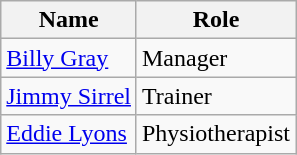<table class="wikitable">
<tr>
<th>Name</th>
<th>Role</th>
</tr>
<tr>
<td> <a href='#'>Billy Gray</a></td>
<td>Manager</td>
</tr>
<tr>
<td> <a href='#'>Jimmy Sirrel</a></td>
<td>Trainer</td>
</tr>
<tr>
<td> <a href='#'>Eddie Lyons</a></td>
<td>Physiotherapist</td>
</tr>
</table>
